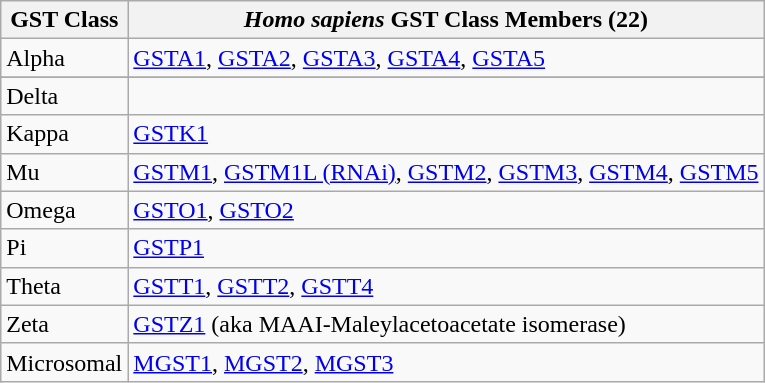<table class="wikitable" border="1">
<tr>
<th>GST Class</th>
<th><em>Homo sapiens</em> GST Class Members (22)</th>
</tr>
<tr>
<td>Alpha</td>
<td><a href='#'>GSTA1</a>, <a href='#'>GSTA2</a>, <a href='#'>GSTA3</a>, <a href='#'>GSTA4</a>, <a href='#'>GSTA5</a></td>
</tr>
<tr>
</tr>
<tr>
<td>Delta</td>
<td></td>
</tr>
<tr>
<td>Kappa</td>
<td><a href='#'>GSTK1</a></td>
</tr>
<tr>
<td>Mu</td>
<td><a href='#'>GSTM1</a>, <a href='#'>GSTM1L (RNAi)</a>, <a href='#'>GSTM2</a>, <a href='#'>GSTM3</a>, <a href='#'>GSTM4</a>, <a href='#'>GSTM5</a></td>
</tr>
<tr>
<td>Omega</td>
<td><a href='#'>GSTO1</a>, <a href='#'>GSTO2</a></td>
</tr>
<tr>
<td>Pi</td>
<td><a href='#'>GSTP1</a></td>
</tr>
<tr>
<td>Theta</td>
<td><a href='#'>GSTT1</a>, <a href='#'>GSTT2</a>, <a href='#'>GSTT4</a></td>
</tr>
<tr>
<td>Zeta</td>
<td><a href='#'>GSTZ1</a> (aka MAAI-Maleylacetoacetate isomerase)</td>
</tr>
<tr>
<td>Microsomal</td>
<td><a href='#'>MGST1</a>, <a href='#'>MGST2</a>, <a href='#'>MGST3</a></td>
</tr>
</table>
